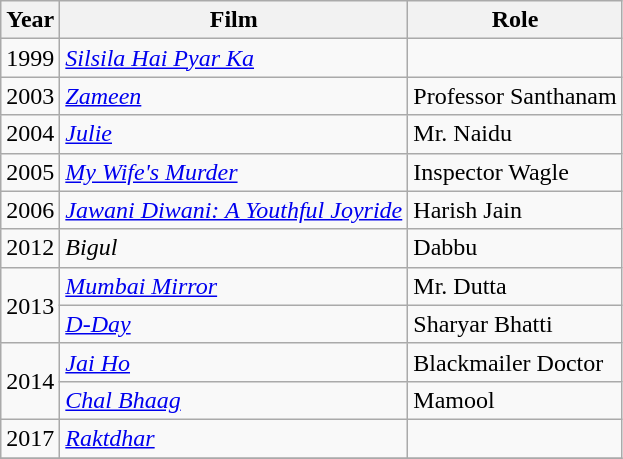<table class="wikitable sortable">
<tr>
<th>Year</th>
<th>Film</th>
<th>Role</th>
</tr>
<tr>
<td>1999</td>
<td><em><a href='#'>Silsila Hai Pyar Ka</a></em></td>
<td></td>
</tr>
<tr>
<td>2003</td>
<td><em><a href='#'> Zameen</a></em></td>
<td>Professor Santhanam</td>
</tr>
<tr>
<td>2004</td>
<td><em><a href='#'> Julie</a></em></td>
<td>Mr. Naidu</td>
</tr>
<tr>
<td>2005</td>
<td><em><a href='#'>My Wife's Murder</a></em></td>
<td>Inspector Wagle</td>
</tr>
<tr>
<td>2006</td>
<td><em><a href='#'>Jawani Diwani: A Youthful Joyride</a></em></td>
<td>Harish Jain</td>
</tr>
<tr>
<td>2012</td>
<td><em>Bigul</em></td>
<td>Dabbu</td>
</tr>
<tr>
<td rowspan = "2">2013</td>
<td><em><a href='#'> Mumbai Mirror</a></em></td>
<td>Mr. Dutta</td>
</tr>
<tr>
<td><em><a href='#'> D-Day</a></em></td>
<td>Sharyar Bhatti</td>
</tr>
<tr>
<td rowspan = "2">2014</td>
<td><em><a href='#'> Jai Ho</a></em></td>
<td>Blackmailer Doctor</td>
</tr>
<tr>
<td><em><a href='#'>Chal Bhaag</a></em></td>
<td>Mamool</td>
</tr>
<tr>
<td>2017</td>
<td><em><a href='#'>Raktdhar</a></em></td>
<td></td>
</tr>
<tr>
</tr>
</table>
